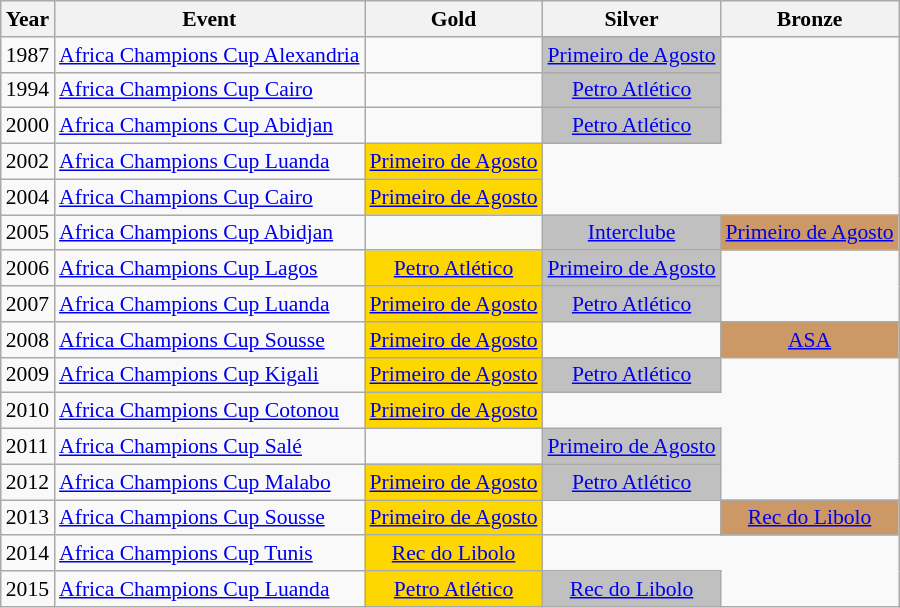<table class="wikitable" style="font-size: 90%;">
<tr>
<th>Year</th>
<th>Event</th>
<th>Gold</th>
<th>Silver</th>
<th>Bronze</th>
</tr>
<tr>
<td>1987</td>
<td><a href='#'>Africa Champions Cup Alexandria</a></td>
<td></td>
<td align=center style="background:silver;"><a href='#'>Primeiro de Agosto</a></td>
</tr>
<tr>
<td>1994</td>
<td><a href='#'>Africa Champions Cup Cairo</a></td>
<td></td>
<td align=center style="background:silver;"><a href='#'>Petro Atlético</a></td>
</tr>
<tr>
<td>2000</td>
<td><a href='#'>Africa Champions Cup Abidjan</a></td>
<td></td>
<td align=center style="background:silver;"><a href='#'>Petro Atlético</a></td>
</tr>
<tr>
<td>2002</td>
<td><a href='#'>Africa Champions Cup Luanda</a></td>
<td align=center style="background:gold;"><a href='#'>Primeiro de Agosto</a></td>
</tr>
<tr>
<td>2004</td>
<td><a href='#'>Africa Champions Cup Cairo</a></td>
<td align=center style="background:gold;"><a href='#'>Primeiro de Agosto</a></td>
</tr>
<tr>
<td>2005</td>
<td><a href='#'>Africa Champions Cup Abidjan</a></td>
<td></td>
<td align=center style="background:silver;"><a href='#'>Interclube</a></td>
<td align=center style="background:#c96;"><a href='#'>Primeiro de Agosto</a></td>
</tr>
<tr>
<td>2006</td>
<td><a href='#'>Africa Champions Cup Lagos</a></td>
<td align=center style="background:gold;"><a href='#'>Petro Atlético</a></td>
<td align=center style="background:silver;"><a href='#'>Primeiro de Agosto</a></td>
</tr>
<tr>
<td>2007</td>
<td><a href='#'>Africa Champions Cup Luanda</a></td>
<td align=center style="background:gold;"><a href='#'>Primeiro de Agosto</a></td>
<td align=center style="background:silver;"><a href='#'>Petro Atlético</a></td>
</tr>
<tr>
<td>2008</td>
<td><a href='#'>Africa Champions Cup Sousse</a></td>
<td align=center style="background:gold;"><a href='#'>Primeiro de Agosto</a></td>
<td></td>
<td align=center style="background:#c96;"><a href='#'>ASA</a></td>
</tr>
<tr>
<td>2009</td>
<td><a href='#'>Africa Champions Cup Kigali</a></td>
<td align=center style="background:gold;"><a href='#'>Primeiro de Agosto</a></td>
<td align=center style="background:silver;"><a href='#'>Petro Atlético</a></td>
</tr>
<tr>
<td>2010</td>
<td><a href='#'>Africa Champions Cup Cotonou</a></td>
<td align=center style="background:gold;"><a href='#'>Primeiro de Agosto</a></td>
</tr>
<tr>
<td>2011</td>
<td><a href='#'>Africa Champions Cup Salé</a></td>
<td></td>
<td align=center style="background:silver;"><a href='#'>Primeiro de Agosto</a></td>
</tr>
<tr>
<td>2012</td>
<td><a href='#'>Africa Champions Cup Malabo</a></td>
<td align=center style="background:gold;"><a href='#'>Primeiro de Agosto</a></td>
<td align=center style="background:silver;"><a href='#'>Petro Atlético</a></td>
</tr>
<tr>
<td>2013</td>
<td><a href='#'>Africa Champions Cup Sousse</a></td>
<td align=center style="background:gold;"><a href='#'>Primeiro de Agosto</a></td>
<td></td>
<td align=center style="background:#c96;"><a href='#'>Rec do Libolo</a></td>
</tr>
<tr>
<td>2014</td>
<td><a href='#'>Africa Champions Cup Tunis</a></td>
<td align=center style="background:gold;"><a href='#'>Rec do Libolo</a></td>
</tr>
<tr>
<td>2015</td>
<td><a href='#'>Africa Champions Cup Luanda</a></td>
<td align=center style="background:gold;"><a href='#'>Petro Atlético</a></td>
<td align=center style="background:silver;"><a href='#'>Rec do Libolo</a></td>
</tr>
</table>
